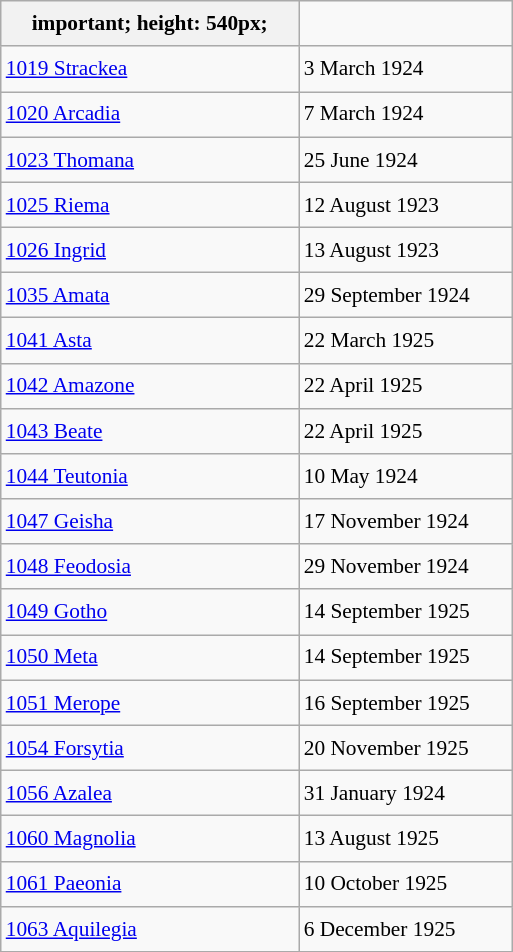<table class="wikitable" style="font-size: 89%; float: left; width: 24em; margin-right: 1em; line-height: 1.65em">
<tr>
<th>important; height: 540px;</th>
</tr>
<tr>
<td><a href='#'>1019 Strackea</a></td>
<td>3 March 1924</td>
</tr>
<tr>
<td><a href='#'>1020 Arcadia</a></td>
<td>7 March 1924</td>
</tr>
<tr>
<td><a href='#'>1023 Thomana</a></td>
<td>25 June 1924</td>
</tr>
<tr>
<td><a href='#'>1025 Riema</a></td>
<td>12 August 1923</td>
</tr>
<tr>
<td><a href='#'>1026 Ingrid</a></td>
<td>13 August 1923</td>
</tr>
<tr>
<td><a href='#'>1035 Amata</a></td>
<td>29 September 1924</td>
</tr>
<tr>
<td><a href='#'>1041 Asta</a></td>
<td>22 March 1925</td>
</tr>
<tr>
<td><a href='#'>1042 Amazone</a></td>
<td>22 April 1925</td>
</tr>
<tr>
<td><a href='#'>1043 Beate</a></td>
<td>22 April 1925</td>
</tr>
<tr>
<td><a href='#'>1044 Teutonia</a></td>
<td>10 May 1924</td>
</tr>
<tr>
<td><a href='#'>1047 Geisha</a></td>
<td>17 November 1924</td>
</tr>
<tr>
<td><a href='#'>1048 Feodosia</a></td>
<td>29 November 1924</td>
</tr>
<tr>
<td><a href='#'>1049 Gotho</a></td>
<td>14 September 1925</td>
</tr>
<tr>
<td><a href='#'>1050 Meta</a></td>
<td>14 September 1925</td>
</tr>
<tr>
<td><a href='#'>1051 Merope</a></td>
<td>16 September 1925</td>
</tr>
<tr>
<td><a href='#'>1054 Forsytia</a></td>
<td>20 November 1925</td>
</tr>
<tr>
<td><a href='#'>1056 Azalea</a></td>
<td>31 January 1924</td>
</tr>
<tr>
<td><a href='#'>1060 Magnolia</a></td>
<td>13 August 1925</td>
</tr>
<tr>
<td><a href='#'>1061 Paeonia</a></td>
<td>10 October 1925</td>
</tr>
<tr>
<td><a href='#'>1063 Aquilegia</a></td>
<td>6 December 1925</td>
</tr>
</table>
